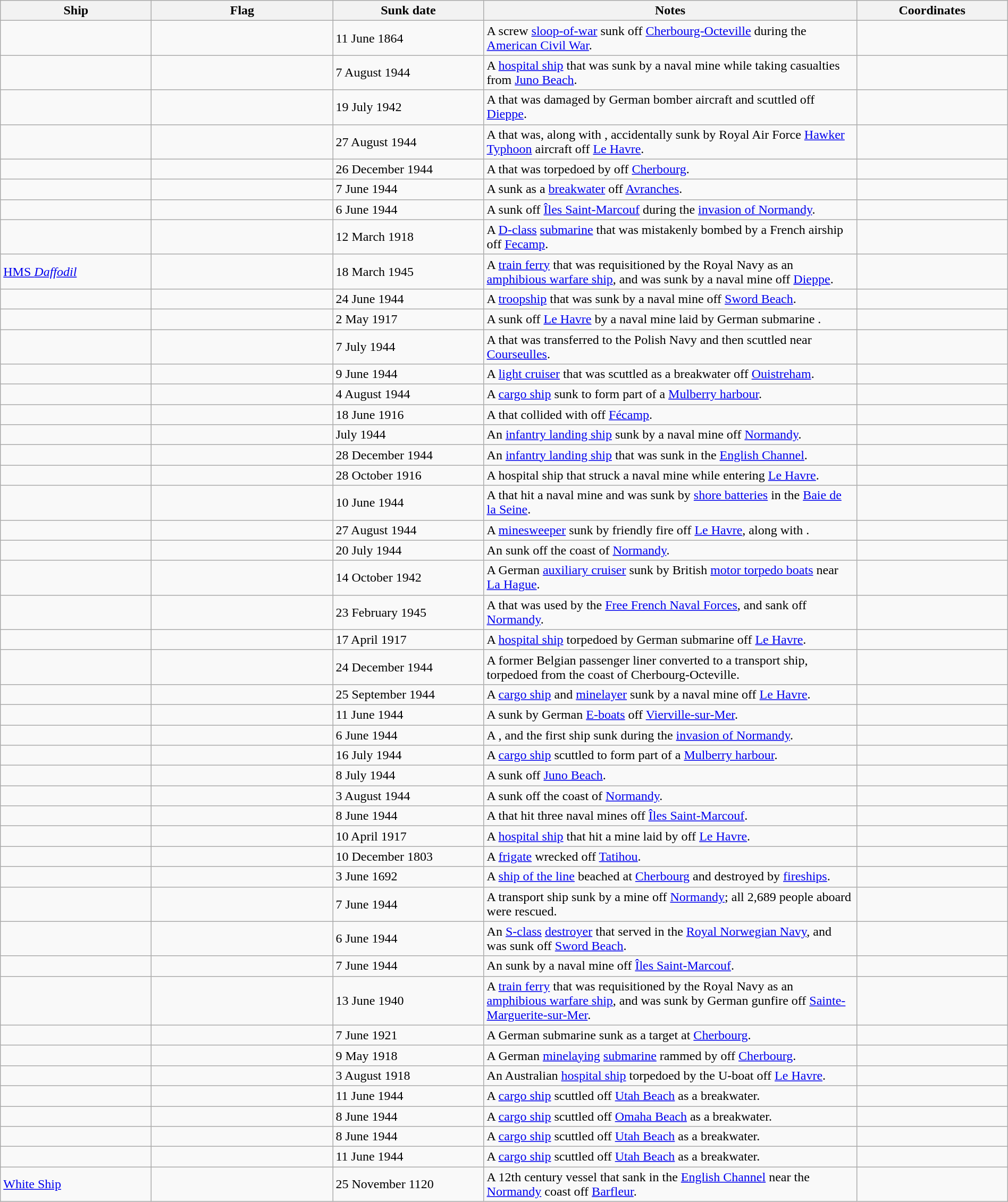<table class=wikitable | style = "width:100%">
<tr>
<th style="width:15%">Ship</th>
<th style="width:18%">Flag</th>
<th style="width:15%">Sunk date</th>
<th style="width:37%">Notes</th>
<th style="width:15%">Coordinates</th>
</tr>
<tr>
<td></td>
<td></td>
<td>11 June 1864</td>
<td>A screw <a href='#'>sloop-of-war</a> sunk off <a href='#'>Cherbourg-Octeville</a> during the <a href='#'>American Civil War</a>.</td>
<td></td>
</tr>
<tr>
<td></td>
<td></td>
<td>7 August 1944</td>
<td>A <a href='#'>hospital ship</a> that was sunk by a naval mine while taking casualties from <a href='#'>Juno Beach</a>.</td>
<td></td>
</tr>
<tr>
<td></td>
<td></td>
<td>19 July 1942</td>
<td>A  that was damaged by German bomber aircraft and scuttled off <a href='#'>Dieppe</a>.</td>
<td></td>
</tr>
<tr>
<td></td>
<td></td>
<td>27 August 1944</td>
<td>A  that was, along with , accidentally sunk by Royal Air Force <a href='#'>Hawker Typhoon</a> aircraft off <a href='#'>Le Havre</a>.</td>
<td></td>
</tr>
<tr>
<td></td>
<td></td>
<td>26 December 1944</td>
<td>A  that was torpedoed by  off <a href='#'>Cherbourg</a>.</td>
<td></td>
</tr>
<tr>
<td></td>
<td></td>
<td>7 June 1944</td>
<td>A  sunk as a <a href='#'>breakwater</a> off <a href='#'>Avranches</a>.</td>
<td></td>
</tr>
<tr>
<td></td>
<td></td>
<td>6 June 1944</td>
<td>A  sunk off <a href='#'>Îles Saint-Marcouf</a> during the <a href='#'>invasion of Normandy</a>.</td>
<td></td>
</tr>
<tr>
<td></td>
<td></td>
<td>12 March 1918</td>
<td>A <a href='#'>D-class</a> <a href='#'>submarine</a> that was mistakenly bombed by a French airship off <a href='#'>Fecamp</a>.</td>
<td></td>
</tr>
<tr>
<td><a href='#'>HMS <em>Daffodil</em></a></td>
<td></td>
<td>18 March 1945</td>
<td>A <a href='#'>train ferry</a> that was requisitioned by the Royal Navy as an <a href='#'>amphibious warfare ship</a>, and was sunk by a naval mine off <a href='#'>Dieppe</a>.</td>
<td></td>
</tr>
<tr>
<td></td>
<td></td>
<td>24 June 1944</td>
<td>A <a href='#'>troopship</a> that was sunk by a naval mine off <a href='#'>Sword Beach</a>.</td>
<td></td>
</tr>
<tr>
<td></td>
<td></td>
<td>2 May 1917</td>
<td>A  sunk off <a href='#'>Le Havre</a> by a naval mine laid by German submarine .</td>
<td></td>
</tr>
<tr>
<td></td>
<td></td>
<td>7 July 1944</td>
<td>A  that was transferred to the Polish Navy and then scuttled near <a href='#'>Courseulles</a>.</td>
<td></td>
</tr>
<tr>
<td></td>
<td></td>
<td>9 June 1944</td>
<td>A  <a href='#'>light cruiser</a> that was scuttled as a breakwater off <a href='#'>Ouistreham</a>.</td>
<td></td>
</tr>
<tr>
<td></td>
<td></td>
<td>4 August 1944</td>
<td>A <a href='#'>cargo ship</a> sunk to form part of a <a href='#'>Mulberry harbour</a>.</td>
<td></td>
</tr>
<tr>
<td></td>
<td></td>
<td>18 June 1916</td>
<td>A  that collided with  off <a href='#'>Fécamp</a>.</td>
<td></td>
</tr>
<tr>
<td></td>
<td></td>
<td>July 1944</td>
<td>An <a href='#'>infantry landing ship</a> sunk by a naval mine off <a href='#'>Normandy</a>.</td>
<td></td>
</tr>
<tr>
<td></td>
<td></td>
<td>28 December 1944</td>
<td>An <a href='#'>infantry landing ship</a> that was sunk in the <a href='#'>English Channel</a>.</td>
<td></td>
</tr>
<tr>
<td></td>
<td></td>
<td>28 October 1916</td>
<td>A hospital ship that struck a naval mine while entering <a href='#'>Le Havre</a>.</td>
<td></td>
</tr>
<tr>
<td></td>
<td></td>
<td>10 June 1944</td>
<td>A  that hit a naval mine and was sunk by <a href='#'>shore batteries</a> in the <a href='#'>Baie de la Seine</a>.</td>
<td></td>
</tr>
<tr>
<td></td>
<td></td>
<td>27 August 1944</td>
<td>A <a href='#'>minesweeper</a> sunk by friendly fire off <a href='#'>Le Havre</a>, along with .</td>
<td></td>
</tr>
<tr>
<td></td>
<td></td>
<td>20 July 1944</td>
<td>An  sunk off the coast of <a href='#'>Normandy</a>.</td>
<td></td>
</tr>
<tr>
<td></td>
<td></td>
<td>14 October 1942</td>
<td>A German <a href='#'>auxiliary cruiser</a> sunk by British <a href='#'>motor torpedo boats</a> near <a href='#'>La Hague</a>.</td>
<td></td>
</tr>
<tr>
<td></td>
<td></td>
<td>23 February 1945</td>
<td>A  that was used by the <a href='#'>Free French Naval Forces</a>, and sank off <a href='#'>Normandy</a>.</td>
<td></td>
</tr>
<tr>
<td></td>
<td></td>
<td>17 April 1917</td>
<td>A <a href='#'>hospital ship</a> torpedoed by German submarine  off <a href='#'>Le Havre</a>.</td>
<td></td>
</tr>
<tr>
<td></td>
<td></td>
<td>24 December 1944</td>
<td>A former Belgian passenger liner converted to a transport ship, torpedoed  from the coast of Cherbourg-Octeville.</td>
<td></td>
</tr>
<tr>
<td></td>
<td></td>
<td>25 September 1944</td>
<td>A <a href='#'>cargo ship</a> and <a href='#'>minelayer</a> sunk by a naval mine off <a href='#'>Le Havre</a>.</td>
<td></td>
</tr>
<tr>
<td></td>
<td></td>
<td>11 June 1944</td>
<td>A  sunk by German <a href='#'>E-boats</a> off <a href='#'>Vierville-sur-Mer</a>.</td>
<td></td>
</tr>
<tr>
<td></td>
<td></td>
<td>6 June 1944</td>
<td>A , and the first ship sunk during the <a href='#'>invasion of Normandy</a>.</td>
<td></td>
</tr>
<tr>
<td></td>
<td></td>
<td>16 July 1944</td>
<td>A <a href='#'>cargo ship</a> scuttled to form part of a <a href='#'>Mulberry harbour</a>.</td>
<td></td>
</tr>
<tr>
<td></td>
<td></td>
<td>8 July 1944</td>
<td>A  sunk off <a href='#'>Juno Beach</a>.</td>
<td></td>
</tr>
<tr>
<td></td>
<td></td>
<td>3 August 1944</td>
<td>A  sunk off the coast of <a href='#'>Normandy</a>.</td>
<td></td>
</tr>
<tr>
<td></td>
<td></td>
<td>8 June 1944</td>
<td>A  that hit three naval mines off <a href='#'>Îles Saint-Marcouf</a>.</td>
<td></td>
</tr>
<tr>
<td></td>
<td></td>
<td>10 April 1917</td>
<td>A <a href='#'>hospital ship</a> that hit a mine laid by  off <a href='#'>Le Havre</a>.</td>
<td></td>
</tr>
<tr>
<td></td>
<td></td>
<td>10 December 1803</td>
<td>A <a href='#'>frigate</a> wrecked off <a href='#'>Tatihou</a>.</td>
<td></td>
</tr>
<tr>
<td></td>
<td></td>
<td>3 June 1692</td>
<td>A <a href='#'>ship of the line</a> beached at <a href='#'>Cherbourg</a> and destroyed by <a href='#'>fireships</a>.</td>
<td></td>
</tr>
<tr>
<td></td>
<td></td>
<td>7 June 1944</td>
<td>A transport ship sunk by a mine off <a href='#'>Normandy</a>; all 2,689 people aboard were rescued.</td>
<td></td>
</tr>
<tr>
<td></td>
<td></td>
<td>6 June 1944</td>
<td>An <a href='#'>S-class</a> <a href='#'>destroyer</a> that served in the <a href='#'>Royal Norwegian Navy</a>, and was sunk off <a href='#'>Sword Beach</a>.</td>
<td></td>
</tr>
<tr>
<td></td>
<td></td>
<td>7 June 1944</td>
<td>An  sunk by a naval mine off <a href='#'>Îles Saint-Marcouf</a>.</td>
<td></td>
</tr>
<tr>
<td></td>
<td></td>
<td>13 June 1940</td>
<td>A <a href='#'>train ferry</a> that was requisitioned by the Royal Navy as an <a href='#'>amphibious warfare ship</a>, and was sunk by German gunfire off <a href='#'>Sainte-Marguerite-sur-Mer</a>.</td>
<td></td>
</tr>
<tr>
<td></td>
<td></td>
<td>7 June 1921</td>
<td>A German submarine sunk as a target at <a href='#'>Cherbourg</a>.</td>
<td></td>
</tr>
<tr>
<td></td>
<td></td>
<td>9 May 1918</td>
<td>A German <a href='#'>minelaying</a> <a href='#'>submarine</a> rammed by off <a href='#'>Cherbourg</a>.</td>
<td></td>
</tr>
<tr>
<td></td>
<td></td>
<td>3 August 1918</td>
<td>An Australian <a href='#'>hospital ship</a> torpedoed by the U-boat  off <a href='#'>Le Havre</a>.</td>
<td></td>
</tr>
<tr>
<td></td>
<td></td>
<td>11 June 1944</td>
<td>A <a href='#'>cargo ship</a> scuttled off <a href='#'>Utah Beach</a> as a breakwater.</td>
<td></td>
</tr>
<tr>
<td></td>
<td></td>
<td>8 June 1944</td>
<td>A <a href='#'>cargo ship</a> scuttled off <a href='#'>Omaha Beach</a> as a breakwater.</td>
<td></td>
</tr>
<tr>
<td></td>
<td></td>
<td>8 June 1944</td>
<td>A <a href='#'>cargo ship</a> scuttled off <a href='#'>Utah Beach</a> as a breakwater.</td>
<td></td>
</tr>
<tr>
<td></td>
<td></td>
<td>11 June 1944</td>
<td>A <a href='#'>cargo ship</a> scuttled off <a href='#'>Utah Beach</a> as a breakwater.</td>
<td></td>
</tr>
<tr>
<td><a href='#'>White Ship</a></td>
<td></td>
<td>25 November 1120</td>
<td>A 12th century vessel that sank in the <a href='#'>English Channel</a> near the <a href='#'>Normandy</a> coast off <a href='#'>Barfleur</a>.</td>
<td></td>
</tr>
</table>
